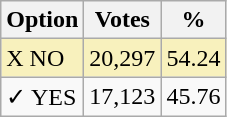<table class="wikitable">
<tr>
<th>Option</th>
<th>Votes</th>
<th>%</th>
</tr>
<tr>
<td style=background:#f8f1bd>X NO</td>
<td style=background:#f8f1bd>20,297</td>
<td style=background:#f8f1bd>54.24</td>
</tr>
<tr>
<td>✓ YES</td>
<td>17,123</td>
<td>45.76</td>
</tr>
</table>
